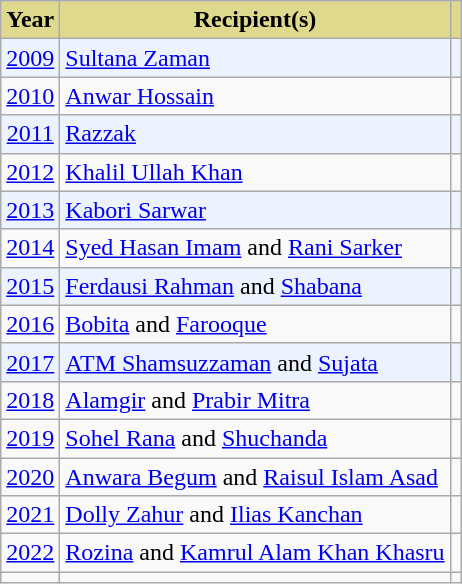<table class="wikitable">
<tr>
<th scope="col" style="background:#DFD98D;">Year</th>
<th scope="col" style="background:#DFD98D;">Recipient(s)</th>
<th scope="col" style="background:#DFD98D;" class="unsortable"></th>
</tr>
<tr bgcolor=#edf3fe>
<td style="text-align:center;"><a href='#'>2009<br></a></td>
<td><a href='#'>Sultana Zaman</a></td>
<td></td>
</tr>
<tr>
<td style="text-align:center;"><a href='#'>2010<br></a></td>
<td><a href='#'>Anwar Hossain</a></td>
<td></td>
</tr>
<tr bgcolor=#edf3fe>
<td style="text-align:center;"><a href='#'>2011<br></a></td>
<td><a href='#'>Razzak</a></td>
<td></td>
</tr>
<tr>
<td style="text-align:center;"><a href='#'>2012<br></a></td>
<td><a href='#'>Khalil Ullah Khan</a></td>
<td></td>
</tr>
<tr bgcolor=#edf3fe>
<td style="text-align:center;"><a href='#'>2013<br></a></td>
<td><a href='#'>Kabori Sarwar</a></td>
<td></td>
</tr>
<tr>
<td style="text-align:center;"><a href='#'>2014<br></a></td>
<td><a href='#'>Syed Hasan Imam</a> and <a href='#'>Rani Sarker</a></td>
<td></td>
</tr>
<tr bgcolor=#edf3fe>
<td style="text-align:center;"><a href='#'>2015<br></a></td>
<td><a href='#'>Ferdausi Rahman</a> and <a href='#'>Shabana</a></td>
<td></td>
</tr>
<tr>
<td style="text-align:center;"><a href='#'>2016<br></a></td>
<td><a href='#'>Bobita</a> and <a href='#'>Farooque</a></td>
<td></td>
</tr>
<tr bgcolor=#edf3fe>
<td style="text-align:center;"><a href='#'>2017<br></a></td>
<td><a href='#'>ATM Shamsuzzaman</a> and  <a href='#'>Sujata</a></td>
<td></td>
</tr>
<tr>
<td style="text-align:center;"><a href='#'>2018<br></a></td>
<td><a href='#'>Alamgir</a> and <a href='#'>Prabir Mitra</a></td>
<td></td>
</tr>
<tr>
<td><a href='#'>2019<br></a></td>
<td><a href='#'>Sohel Rana</a> and <a href='#'>Shuchanda</a></td>
<td></td>
</tr>
<tr>
<td><a href='#'>2020<br></a></td>
<td><a href='#'>Anwara Begum</a> and <a href='#'>Raisul Islam Asad</a></td>
<td></td>
</tr>
<tr>
<td><a href='#'>2021<br></a></td>
<td><a href='#'>Dolly Zahur</a> and <a href='#'>Ilias Kanchan</a></td>
<td></td>
</tr>
<tr>
<td><a href='#'>2022<br></a></td>
<td><a href='#'>Rozina</a> and <a href='#'>Kamrul Alam Khan Khasru</a></td>
<td></td>
</tr>
<tr>
<td></td>
<td></td>
<td></td>
</tr>
</table>
